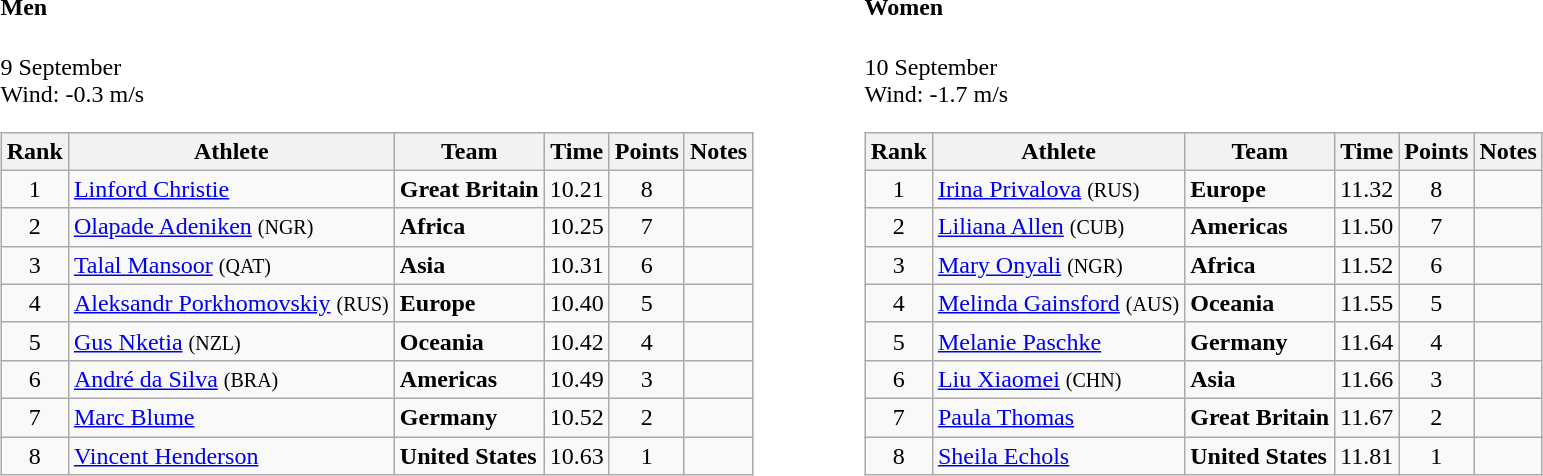<table>
<tr>
<td valign="top"><br><h4>Men</h4>9 September<br>Wind: -0.3 m/s<table class="wikitable" style="text-align:center">
<tr>
<th>Rank</th>
<th>Athlete</th>
<th>Team</th>
<th>Time</th>
<th>Points</th>
<th>Notes</th>
</tr>
<tr>
<td>1</td>
<td align="left"><a href='#'>Linford Christie</a></td>
<td align=left><strong>Great Britain</strong></td>
<td>10.21</td>
<td>8</td>
<td></td>
</tr>
<tr>
<td>2</td>
<td align="left"><a href='#'>Olapade Adeniken</a> <small>(NGR)</small></td>
<td align=left><strong>Africa</strong></td>
<td>10.25</td>
<td>7</td>
<td></td>
</tr>
<tr>
<td>3</td>
<td align="left"><a href='#'>Talal Mansoor</a> <small>(QAT)</small></td>
<td align=left><strong>Asia</strong></td>
<td>10.31</td>
<td>6</td>
<td></td>
</tr>
<tr>
<td>4</td>
<td align="left"><a href='#'>Aleksandr Porkhomovskiy</a> <small>(RUS)</small></td>
<td align=left><strong>Europe</strong></td>
<td>10.40</td>
<td>5</td>
<td></td>
</tr>
<tr>
<td>5</td>
<td align="left"><a href='#'>Gus Nketia</a> <small>(NZL)</small></td>
<td align=left><strong>Oceania</strong></td>
<td>10.42</td>
<td>4</td>
<td></td>
</tr>
<tr>
<td>6</td>
<td align="left"><a href='#'>André da Silva</a> <small>(BRA)</small></td>
<td align=left><strong>Americas</strong></td>
<td>10.49</td>
<td>3</td>
<td></td>
</tr>
<tr>
<td>7</td>
<td align="left"><a href='#'>Marc Blume</a></td>
<td align=left><strong>Germany</strong></td>
<td>10.52</td>
<td>2</td>
<td></td>
</tr>
<tr>
<td>8</td>
<td align="left"><a href='#'>Vincent Henderson</a></td>
<td align=left><strong>United States</strong></td>
<td>10.63</td>
<td>1</td>
<td></td>
</tr>
</table>
</td>
<td width="50"> </td>
<td valign="top"><br><h4>Women</h4>10 September<br>Wind: -1.7 m/s<table class="wikitable" style="text-align:center">
<tr>
<th>Rank</th>
<th>Athlete</th>
<th>Team</th>
<th>Time</th>
<th>Points</th>
<th>Notes</th>
</tr>
<tr>
<td>1</td>
<td align="left"><a href='#'>Irina Privalova</a> <small>(RUS)</small></td>
<td align=left><strong>Europe</strong></td>
<td>11.32</td>
<td>8</td>
<td></td>
</tr>
<tr>
<td>2</td>
<td align="left"><a href='#'>Liliana Allen</a> <small>(CUB)</small></td>
<td align=left><strong>Americas</strong></td>
<td>11.50</td>
<td>7</td>
<td></td>
</tr>
<tr>
<td>3</td>
<td align="left"><a href='#'>Mary Onyali</a> <small>(NGR)</small></td>
<td align=left><strong>Africa</strong></td>
<td>11.52</td>
<td>6</td>
<td></td>
</tr>
<tr>
<td>4</td>
<td align="left"><a href='#'>Melinda Gainsford</a> <small>(AUS)</small></td>
<td align=left><strong>Oceania</strong></td>
<td>11.55</td>
<td>5</td>
<td></td>
</tr>
<tr>
<td>5</td>
<td align="left"><a href='#'>Melanie Paschke</a></td>
<td align=left><strong>Germany</strong></td>
<td>11.64</td>
<td>4</td>
<td></td>
</tr>
<tr>
<td>6</td>
<td align="left"><a href='#'>Liu Xiaomei</a> <small>(CHN)</small></td>
<td align=left><strong>Asia</strong></td>
<td>11.66</td>
<td>3</td>
<td></td>
</tr>
<tr>
<td>7</td>
<td align="left"><a href='#'>Paula Thomas</a></td>
<td align=left><strong>Great Britain</strong></td>
<td>11.67</td>
<td>2</td>
<td></td>
</tr>
<tr>
<td>8</td>
<td align="left"><a href='#'>Sheila Echols</a></td>
<td align=left><strong>United States</strong></td>
<td>11.81</td>
<td>1</td>
<td></td>
</tr>
</table>
</td>
</tr>
</table>
